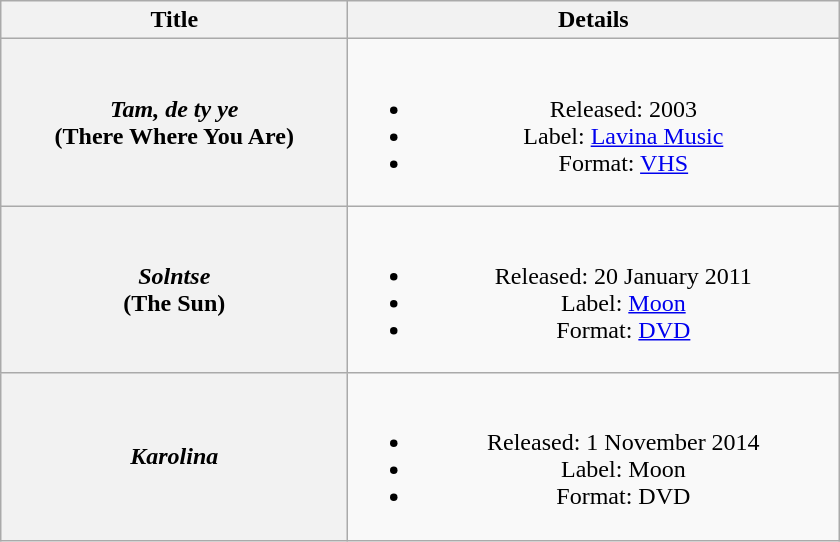<table class="wikitable plainrowheaders" style="text-align:center;">
<tr>
<th scope="col" style="width:14em;">Title</th>
<th scope="col" style="width:20em;">Details</th>
</tr>
<tr>
<th scope="row"><em>Tam, de ty ye</em><br>(There Where You Are)</th>
<td><br><ul><li>Released: 2003</li><li>Label: <a href='#'>Lavina Music</a></li><li>Format: <a href='#'>VHS</a></li></ul></td>
</tr>
<tr>
<th scope="row"><em>Solntse</em><br>(The Sun)</th>
<td><br><ul><li>Released: 20 January 2011</li><li>Label: <a href='#'>Moon</a></li><li>Format: <a href='#'>DVD</a></li></ul></td>
</tr>
<tr>
<th scope="row"><em>Karolina</em></th>
<td><br><ul><li>Released: 1 November 2014</li><li>Label: Moon</li><li>Format: DVD</li></ul></td>
</tr>
</table>
